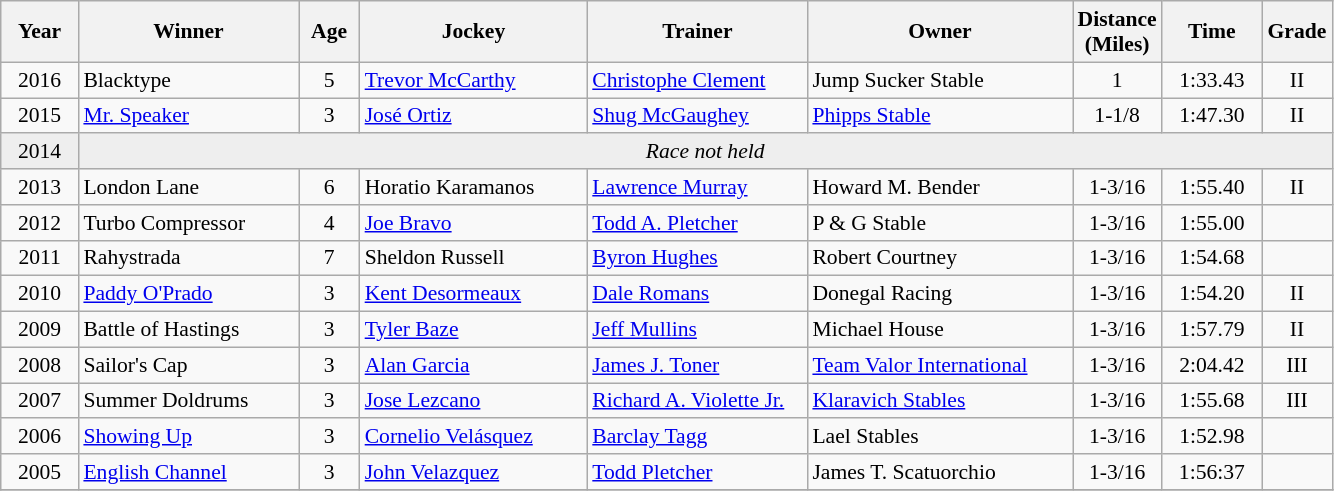<table class="wikitable sortable" style="font-size:90%">
<tr>
<th style="width:45px">Year<br></th>
<th style="width:140px">Winner<br></th>
<th style="width:34px">Age <br></th>
<th style="width:145px">Jockey<br></th>
<th style="width:140px">Trainer<br></th>
<th style="width:170px">Owner<br></th>
<th style="width:50px">Distance<br> (Miles) <br></th>
<th style="width:60px">Time</th>
<th style="width:40px">Grade</th>
</tr>
<tr>
<td align=center>2016</td>
<td>Blacktype</td>
<td align=center>5</td>
<td><a href='#'>Trevor McCarthy</a></td>
<td><a href='#'>Christophe Clement</a></td>
<td>Jump Sucker Stable</td>
<td align=center>1</td>
<td align=center>1:33.43</td>
<td align=center>II</td>
</tr>
<tr>
<td align=center>2015</td>
<td><a href='#'>Mr. Speaker</a></td>
<td align=center>3</td>
<td><a href='#'>José Ortiz</a></td>
<td><a href='#'>Shug McGaughey</a></td>
<td><a href='#'>Phipps Stable</a></td>
<td align=center>1-1/8</td>
<td align=center>1:47.30</td>
<td align=center>II</td>
</tr>
<tr bgcolor="#eeeeee">
<td align=center>2014</td>
<td align=center  colspan=9><em>Race not held</em></td>
</tr>
<tr>
<td align=center>2013</td>
<td>London Lane</td>
<td align=center>6</td>
<td>Horatio Karamanos</td>
<td><a href='#'>Lawrence Murray</a></td>
<td>Howard M. Bender</td>
<td align=center>1-3/16</td>
<td align=center>1:55.40</td>
<td align=center>II</td>
</tr>
<tr>
<td align=center>2012</td>
<td>Turbo Compressor</td>
<td align=center>4</td>
<td><a href='#'>Joe Bravo</a></td>
<td><a href='#'>Todd A. Pletcher</a></td>
<td>P & G Stable</td>
<td align=center>1-3/16</td>
<td align=center>1:55.00</td>
<td align=center></td>
</tr>
<tr>
<td align=center>2011</td>
<td>Rahystrada</td>
<td align=center>7</td>
<td>Sheldon Russell</td>
<td><a href='#'>Byron Hughes</a></td>
<td>Robert Courtney</td>
<td align=center>1-3/16</td>
<td align=center>1:54.68</td>
<td align=center></td>
</tr>
<tr>
<td align=center>2010</td>
<td><a href='#'>Paddy O'Prado</a></td>
<td align=center>3</td>
<td><a href='#'>Kent Desormeaux</a></td>
<td><a href='#'>Dale Romans</a></td>
<td>Donegal Racing</td>
<td align=center>1-3/16</td>
<td align=center>1:54.20</td>
<td align=center>II</td>
</tr>
<tr>
<td align=center>2009</td>
<td>Battle of Hastings</td>
<td align=center>3</td>
<td><a href='#'>Tyler Baze</a></td>
<td><a href='#'>Jeff Mullins</a></td>
<td>Michael House</td>
<td align=center>1-3/16</td>
<td align=center>1:57.79</td>
<td align=center>II</td>
</tr>
<tr>
<td align=center>2008</td>
<td>Sailor's Cap</td>
<td align=center>3</td>
<td><a href='#'>Alan Garcia</a></td>
<td><a href='#'>James J. Toner</a></td>
<td><a href='#'>Team Valor International</a></td>
<td align=center>1-3/16</td>
<td align=center>2:04.42</td>
<td align=center>III</td>
</tr>
<tr>
<td align=center>2007</td>
<td>Summer Doldrums</td>
<td align=center>3</td>
<td><a href='#'>Jose Lezcano</a></td>
<td><a href='#'>Richard A. Violette Jr.</a></td>
<td><a href='#'>Klaravich Stables</a></td>
<td align=center>1-3/16</td>
<td align=center>1:55.68</td>
<td align=center>III</td>
</tr>
<tr>
<td align=center>2006</td>
<td><a href='#'>Showing Up</a></td>
<td align=center>3</td>
<td><a href='#'>Cornelio Velásquez</a></td>
<td><a href='#'>Barclay Tagg</a></td>
<td>Lael Stables</td>
<td align=center>1-3/16</td>
<td align=center>1:52.98</td>
<td align=center></td>
</tr>
<tr>
<td align=center>2005</td>
<td><a href='#'>English Channel</a></td>
<td align=center>3</td>
<td><a href='#'>John Velazquez</a></td>
<td><a href='#'>Todd Pletcher</a></td>
<td>James T. Scatuorchio</td>
<td align=center>1-3/16</td>
<td align=center>1:56:37</td>
<td align=center></td>
</tr>
<tr>
</tr>
</table>
